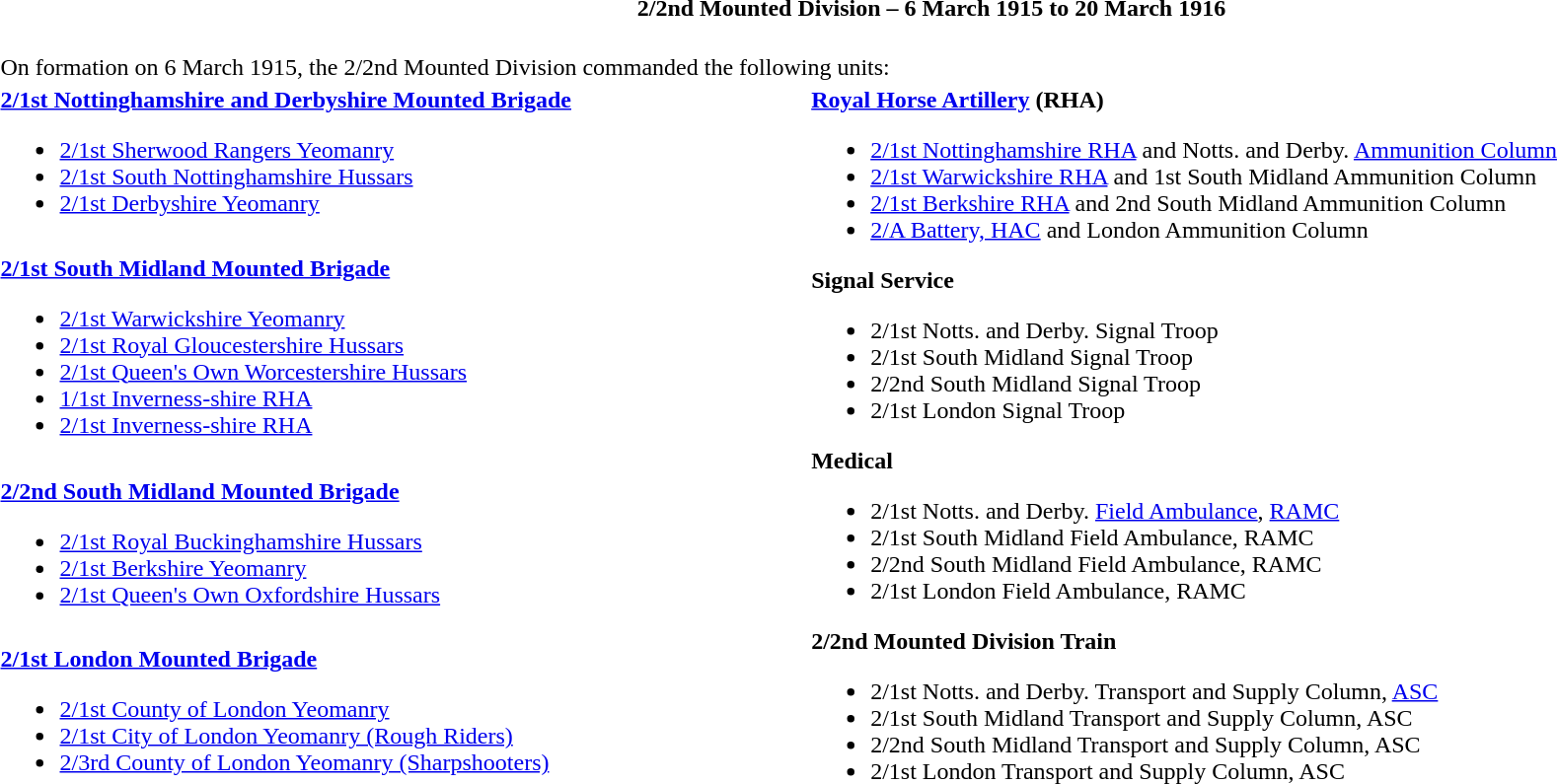<table class="toccolours collapsible collapsed" style="width:100%; background:transparent;">
<tr>
<th colspan=2>2/2nd Mounted Division – 6 March 1915 to 20 March 1916</th>
</tr>
<tr>
<td colspan=2><br>On formation on 6 March 1915, the 2/2nd Mounted Division commanded the following units:</td>
</tr>
<tr valign=top>
<td><strong><a href='#'>2/1st Nottinghamshire and Derbyshire Mounted Brigade</a></strong><br><ul><li><a href='#'>2/1st Sherwood Rangers Yeomanry</a></li><li><a href='#'>2/1st South Nottinghamshire Hussars</a></li><li><a href='#'>2/1st Derbyshire Yeomanry</a></li></ul></td>
<td rowspan=4><strong><a href='#'>Royal Horse Artillery</a> (RHA)</strong><br><ul><li><a href='#'>2/1st Nottinghamshire RHA</a> and Notts. and Derby. <a href='#'>Ammunition Column</a></li><li><a href='#'>2/1st Warwickshire RHA</a> and 1st South Midland Ammunition Column</li><li><a href='#'>2/1st Berkshire RHA</a> and 2nd South Midland Ammunition Column</li><li><a href='#'>2/A Battery, HAC</a> and London Ammunition Column</li></ul><strong>Signal Service</strong><ul><li>2/1st Notts. and Derby. Signal Troop</li><li>2/1st South Midland Signal Troop</li><li>2/2nd South Midland Signal Troop</li><li>2/1st London Signal Troop</li></ul><strong>Medical</strong><ul><li>2/1st Notts. and Derby. <a href='#'>Field Ambulance</a>, <a href='#'>RAMC</a></li><li>2/1st South Midland Field Ambulance, RAMC</li><li>2/2nd South Midland Field Ambulance, RAMC</li><li>2/1st London Field Ambulance, RAMC</li></ul><strong>2/2nd Mounted Division Train</strong><ul><li>2/1st Notts. and Derby. Transport and Supply Column, <a href='#'>ASC</a></li><li>2/1st South Midland Transport and Supply Column, ASC</li><li>2/2nd South Midland Transport and Supply Column, ASC</li><li>2/1st London Transport and Supply Column, ASC</li></ul></td>
</tr>
<tr valign=top>
<td><strong><a href='#'>2/1st South Midland Mounted Brigade</a></strong><br><ul><li><a href='#'>2/1st Warwickshire Yeomanry</a></li><li><a href='#'>2/1st Royal Gloucestershire Hussars</a></li><li><a href='#'>2/1st Queen's Own Worcestershire Hussars</a></li><li><a href='#'>1/1st Inverness-shire RHA</a></li><li><a href='#'>2/1st Inverness-shire RHA</a></li></ul></td>
</tr>
<tr valign=top>
<td><strong><a href='#'>2/2nd South Midland Mounted Brigade</a></strong><br><ul><li><a href='#'>2/1st Royal Buckinghamshire Hussars</a></li><li><a href='#'>2/1st Berkshire Yeomanry</a></li><li><a href='#'>2/1st Queen's Own Oxfordshire Hussars</a></li></ul></td>
</tr>
<tr valign=top>
<td><strong><a href='#'>2/1st London Mounted Brigade</a></strong><br><ul><li><a href='#'>2/1st County of London Yeomanry</a></li><li><a href='#'>2/1st City of London Yeomanry (Rough Riders)</a></li><li><a href='#'>2/3rd County of London Yeomanry (Sharpshooters)</a></li></ul></td>
</tr>
<tr>
<td colspan=2 style="border:0px"></td>
</tr>
<tr>
<td colspan=2></td>
</tr>
</table>
